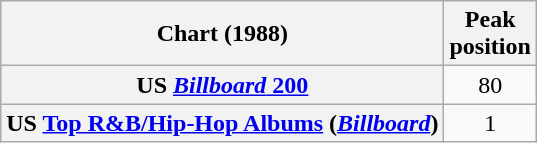<table class="wikitable sortable plainrowheaders" style="text-align:center">
<tr>
<th scope="col">Chart (1988)</th>
<th scope="col">Peak<br>position</th>
</tr>
<tr>
<th scope="row">US <a href='#'><em>Billboard</em> 200</a></th>
<td>80</td>
</tr>
<tr>
<th scope="row">US <a href='#'>Top R&B/Hip-Hop Albums</a> (<em><a href='#'>Billboard</a></em>)</th>
<td>1</td>
</tr>
</table>
